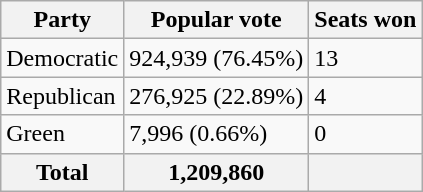<table class="wikitable">
<tr>
<th>Party</th>
<th>Popular vote</th>
<th>Seats won</th>
</tr>
<tr>
<td>Democratic</td>
<td>924,939 (76.45%)</td>
<td>13</td>
</tr>
<tr>
<td>Republican</td>
<td>276,925 (22.89%)</td>
<td>4</td>
</tr>
<tr>
<td>Green</td>
<td>7,996 (0.66%)</td>
<td>0</td>
</tr>
<tr>
<th>Total</th>
<th>1,209,860</th>
<th></th>
</tr>
</table>
